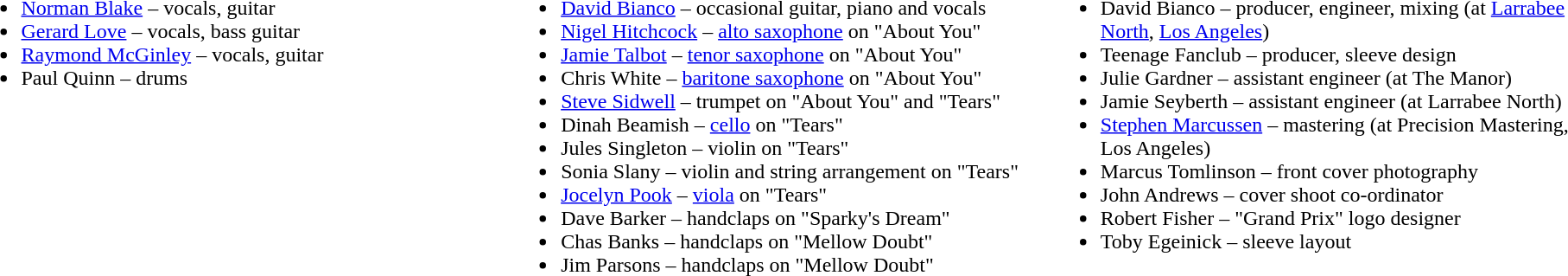<table width=99%>
<tr valign ="top">
<td width=33%><br><ul><li><a href='#'>Norman Blake</a> – vocals, guitar</li><li><a href='#'>Gerard Love</a> – vocals, bass guitar</li><li><a href='#'>Raymond McGinley</a> – vocals, guitar</li><li>Paul Quinn – drums</li></ul></td>
<td width=33%><br><ul><li><a href='#'>David Bianco</a> – occasional guitar, piano and vocals</li><li><a href='#'>Nigel Hitchcock</a> – <a href='#'>alto saxophone</a> on "About You"</li><li><a href='#'>Jamie Talbot</a> – <a href='#'>tenor saxophone</a> on "About You"</li><li>Chris White – <a href='#'>baritone saxophone</a> on "About You"</li><li><a href='#'>Steve Sidwell</a> – trumpet on "About You" and "Tears"</li><li>Dinah Beamish – <a href='#'>cello</a> on "Tears"</li><li>Jules Singleton – violin on "Tears"</li><li>Sonia Slany – violin and string arrangement on "Tears"</li><li><a href='#'>Jocelyn Pook</a> – <a href='#'>viola</a> on "Tears"</li><li>Dave Barker – handclaps on "Sparky's Dream"</li><li>Chas Banks – handclaps on "Mellow Doubt"</li><li>Jim Parsons – handclaps on "Mellow Doubt"</li></ul></td>
<td width=33%><br><ul><li>David Bianco – producer, engineer, mixing (at <a href='#'>Larrabee North</a>, <a href='#'>Los Angeles</a>)</li><li>Teenage Fanclub – producer, sleeve design</li><li>Julie Gardner – assistant engineer (at The Manor)</li><li>Jamie Seyberth – assistant engineer (at Larrabee North)</li><li><a href='#'>Stephen Marcussen</a> – mastering (at Precision Mastering, Los Angeles)</li><li>Marcus Tomlinson – front cover photography</li><li>John Andrews – cover shoot co-ordinator</li><li>Robert Fisher – "Grand Prix" logo designer</li><li>Toby Egeinick – sleeve layout</li></ul></td>
</tr>
</table>
